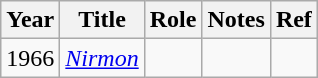<table class="wikitable">
<tr>
<th>Year</th>
<th>Title</th>
<th>Role</th>
<th>Notes</th>
<th>Ref</th>
</tr>
<tr>
<td>1966</td>
<td><em><a href='#'>Nirmon</a></em></td>
<td></td>
<td></td>
<td></td>
</tr>
</table>
